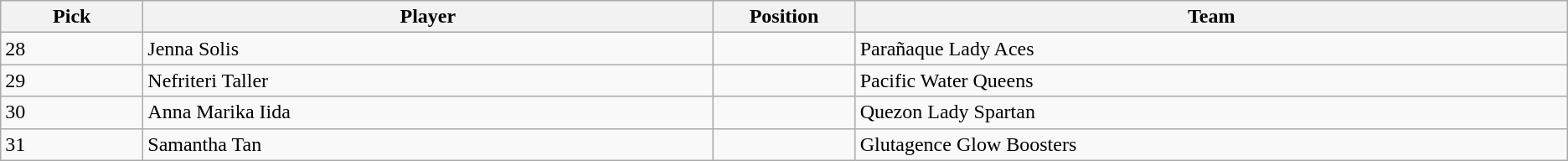<table class="wikitable sortable">
<tr>
<th style="width:5%;">Pick</th>
<th style="width:20%;">Player</th>
<th style="width:5%;">Position</th>
<th style="width:25%;">Team</th>
</tr>
<tr>
<td>28</td>
<td>Jenna Solis</td>
<td></td>
<td>Parañaque Lady Aces</td>
</tr>
<tr>
<td>29</td>
<td>Nefriteri Taller</td>
<td></td>
<td>Pacific Water Queens</td>
</tr>
<tr>
<td>30</td>
<td>Anna Marika Iida</td>
<td></td>
<td>Quezon Lady Spartan</td>
</tr>
<tr>
<td>31</td>
<td>Samantha Tan</td>
<td></td>
<td>Glutagence Glow Boosters</td>
</tr>
</table>
